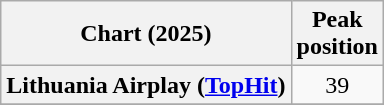<table class="wikitable plainrowheaders" style="text-align:center">
<tr>
<th scope="col">Chart (2025)</th>
<th scope="col">Peak<br>position</th>
</tr>
<tr>
<th scope="row">Lithuania Airplay (<a href='#'>TopHit</a>)</th>
<td>39</td>
</tr>
<tr>
</tr>
</table>
